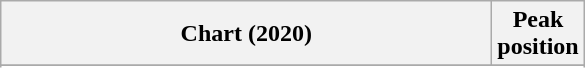<table class="wikitable sortable plainrowheaders">
<tr>
<th style="width:20em;">Chart (2020)</th>
<th>Peak<br>position</th>
</tr>
<tr>
</tr>
<tr>
</tr>
<tr>
</tr>
</table>
